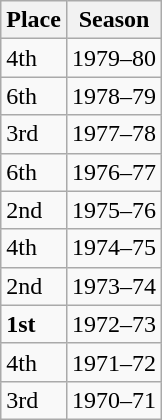<table class="wikitable" style="float:left; margin-right:1em">
<tr>
<th>Place</th>
<th>Season</th>
</tr>
<tr>
<td>4th</td>
<td>1979–80</td>
</tr>
<tr>
<td>6th</td>
<td>1978–79</td>
</tr>
<tr>
<td>3rd</td>
<td>1977–78</td>
</tr>
<tr>
<td>6th</td>
<td>1976–77</td>
</tr>
<tr>
<td>2nd</td>
<td>1975–76</td>
</tr>
<tr>
<td>4th</td>
<td>1974–75</td>
</tr>
<tr>
<td>2nd</td>
<td>1973–74</td>
</tr>
<tr>
<td><strong>1st</strong></td>
<td>1972–73</td>
</tr>
<tr>
<td>4th</td>
<td>1971–72</td>
</tr>
<tr>
<td>3rd</td>
<td>1970–71</td>
</tr>
</table>
